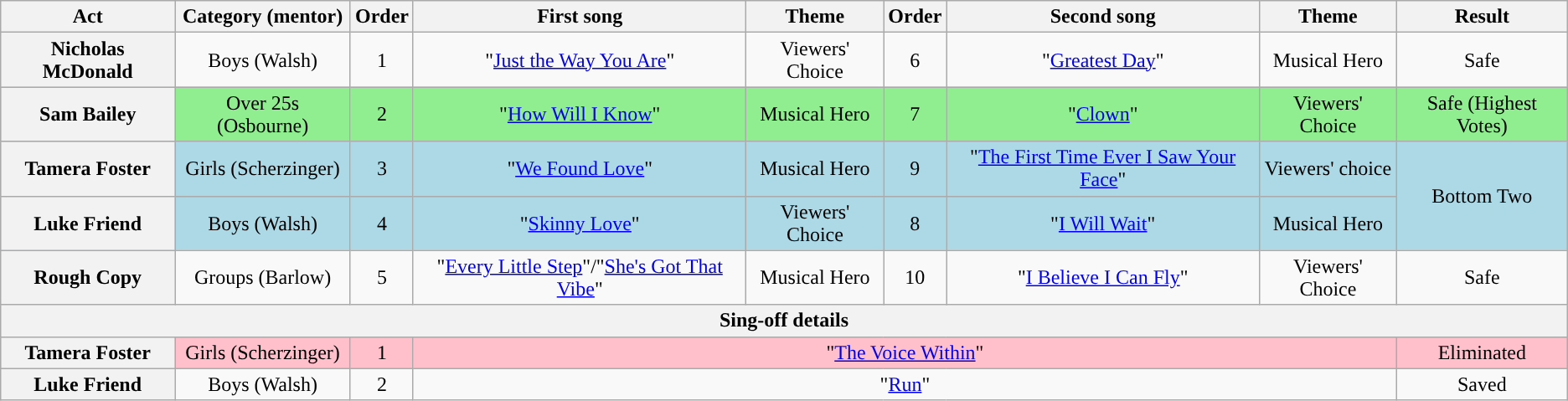<table class="wikitable plainrowheaders" style="text-align:center;">
<tr>
<th scope="col">Act</th>
<th scope="col">Category (mentor)</th>
<th scope="col">Order</th>
<th scope="col">First song</th>
<th scope="col">Theme</th>
<th scope="col">Order</th>
<th scope="col">Second song</th>
<th scope="col">Theme</th>
<th scope="col">Result</th>
</tr>
<tr>
<th scope="row">Nicholas McDonald</th>
<td>Boys (Walsh)</td>
<td>1</td>
<td>"<a href='#'>Just the Way You Are</a>"</td>
<td>Viewers' Choice</td>
<td>6</td>
<td>"<a href='#'>Greatest Day</a>"</td>
<td>Musical Hero</td>
<td>Safe</td>
</tr>
<tr style="background:lightgreen;">
<th scope="row">Sam Bailey</th>
<td>Over 25s (Osbourne)</td>
<td>2</td>
<td>"<a href='#'>How Will I Know</a>"</td>
<td>Musical Hero</td>
<td>7</td>
<td>"<a href='#'>Clown</a>"</td>
<td>Viewers' Choice</td>
<td>Safe (Highest Votes)</td>
</tr>
<tr style="background:lightblue;">
<th scope="row">Tamera Foster</th>
<td>Girls (Scherzinger)</td>
<td>3</td>
<td>"<a href='#'>We Found Love</a>"</td>
<td>Musical Hero</td>
<td>9</td>
<td>"<a href='#'>The First Time Ever I Saw Your Face</a>"</td>
<td>Viewers' choice</td>
<td rowspan=2>Bottom Two</td>
</tr>
<tr style="background:lightblue;">
<th scope="row">Luke Friend</th>
<td>Boys (Walsh)</td>
<td>4</td>
<td>"<a href='#'>Skinny Love</a>"</td>
<td>Viewers' Choice</td>
<td>8</td>
<td>"<a href='#'>I Will Wait</a>"</td>
<td>Musical Hero</td>
</tr>
<tr>
<th scope="row">Rough Copy</th>
<td>Groups (Barlow)</td>
<td>5</td>
<td>"<a href='#'>Every Little Step</a>"/"<a href='#'>She's Got That Vibe</a>"</td>
<td>Musical Hero</td>
<td>10</td>
<td>"<a href='#'>I Believe I Can Fly</a>"</td>
<td>Viewers' Choice</td>
<td>Safe</td>
</tr>
<tr>
<th colspan="9">Sing-off details</th>
</tr>
<tr style="background:pink;">
<th scope="row">Tamera Foster</th>
<td>Girls (Scherzinger)</td>
<td>1</td>
<td colspan="5">"<a href='#'>The Voice Within</a>"</td>
<td>Eliminated</td>
</tr>
<tr>
<th scope="row">Luke Friend</th>
<td>Boys (Walsh)</td>
<td>2</td>
<td colspan="5">"<a href='#'>Run</a>"</td>
<td>Saved</td>
</tr>
</table>
